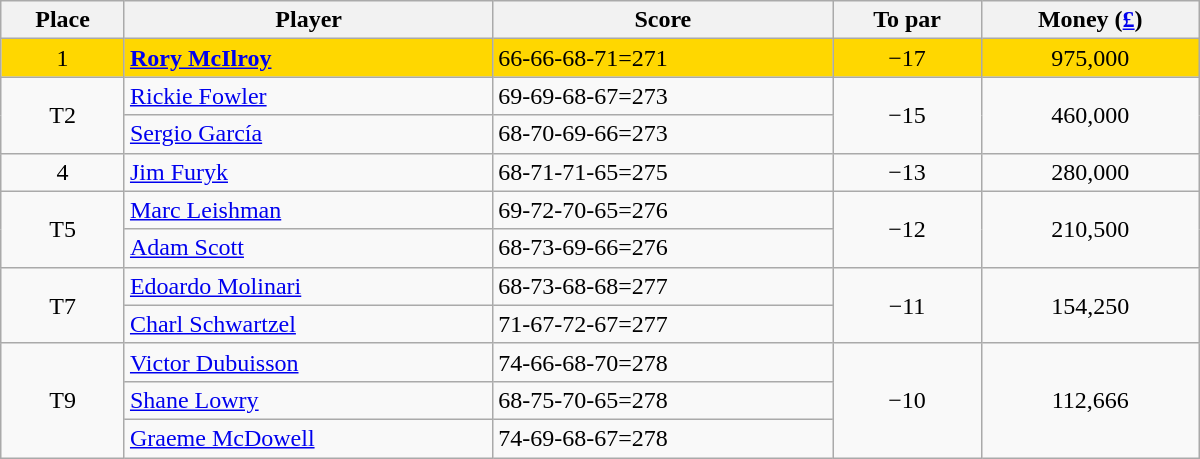<table class="wikitable" style="width:50em; margin-bottom:0">
<tr>
<th>Place</th>
<th>Player</th>
<th>Score</th>
<th>To par</th>
<th>Money (<a href='#'>£</a>)</th>
</tr>
<tr style="background:gold">
<td align=center>1</td>
<td> <strong><a href='#'>Rory McIlroy</a></strong></td>
<td>66-66-68-71=271</td>
<td align=center>−17</td>
<td align=center>975,000</td>
</tr>
<tr>
<td style="text-align:center;" rowspan="2">T2</td>
<td> <a href='#'>Rickie Fowler</a></td>
<td>69-69-68-67=273</td>
<td style="text-align:center;" rowspan="2">−15</td>
<td style="text-align:center;" rowspan="2">460,000</td>
</tr>
<tr>
<td> <a href='#'>Sergio García</a></td>
<td>68-70-69-66=273</td>
</tr>
<tr>
<td align=center>4</td>
<td> <a href='#'>Jim Furyk</a></td>
<td>68-71-71-65=275</td>
<td align=center>−13</td>
<td align=center>280,000</td>
</tr>
<tr>
<td style="text-align:center;" rowspan="2">T5</td>
<td> <a href='#'>Marc Leishman</a></td>
<td>69-72-70-65=276</td>
<td style="text-align:center;" rowspan="2">−12</td>
<td style="text-align:center;" rowspan="2">210,500</td>
</tr>
<tr>
<td> <a href='#'>Adam Scott</a></td>
<td>68-73-69-66=276</td>
</tr>
<tr>
<td style="text-align:center;" rowspan="2">T7</td>
<td> <a href='#'>Edoardo Molinari</a></td>
<td>68-73-68-68=277</td>
<td style="text-align:center;" rowspan="2">−11</td>
<td style="text-align:center;" rowspan="2">154,250</td>
</tr>
<tr>
<td> <a href='#'>Charl Schwartzel</a></td>
<td>71-67-72-67=277</td>
</tr>
<tr>
<td style="text-align:center;" rowspan="3">T9</td>
<td> <a href='#'>Victor Dubuisson</a></td>
<td>74-66-68-70=278</td>
<td style="text-align:center;" rowspan="3">−10</td>
<td style="text-align:center;" rowspan="3">112,666</td>
</tr>
<tr>
<td> <a href='#'>Shane Lowry</a></td>
<td>68-75-70-65=278</td>
</tr>
<tr>
<td> <a href='#'>Graeme McDowell</a></td>
<td>74-69-68-67=278</td>
</tr>
</table>
